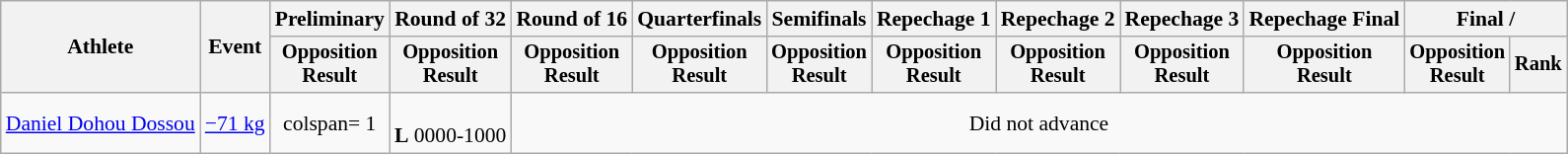<table class="wikitable" style="font-size:90%">
<tr>
<th rowspan="2">Athlete</th>
<th rowspan="2">Event</th>
<th>Preliminary</th>
<th>Round of 32</th>
<th>Round of 16</th>
<th>Quarterfinals</th>
<th>Semifinals</th>
<th>Repechage 1</th>
<th>Repechage 2</th>
<th>Repechage 3</th>
<th>Repechage Final</th>
<th colspan=2>Final / </th>
</tr>
<tr style="font-size:95%">
<th>Opposition<br>Result</th>
<th>Opposition<br>Result</th>
<th>Opposition<br>Result</th>
<th>Opposition<br>Result</th>
<th>Opposition<br>Result</th>
<th>Opposition<br>Result</th>
<th>Opposition<br>Result</th>
<th>Opposition<br>Result</th>
<th>Opposition<br>Result</th>
<th>Opposition<br>Result</th>
<th>Rank</th>
</tr>
<tr align=center>
<td align=left><a href='#'>Daniel Dohou Dossou</a></td>
<td align=left><a href='#'>−71 kg</a></td>
<td>colspan= 1 </td>
<td><br><strong>L</strong> 0000-1000</td>
<td colspan= 9>Did not advance</td>
</tr>
</table>
